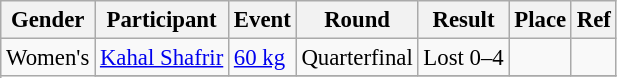<table class="wikitable" style="font-size: 95%;">
<tr>
<th>Gender</th>
<th>Participant</th>
<th>Event</th>
<th>Round</th>
<th>Result</th>
<th>Place</th>
<th>Ref</th>
</tr>
<tr>
<td rowspan="5">Women's</td>
<td><a href='#'>Kahal Shafrir</a></td>
<td><a href='#'>60 kg</a></td>
<td>Quarterfinal</td>
<td>Lost 0–4</td>
<td></td>
<td></td>
</tr>
<tr>
</tr>
</table>
